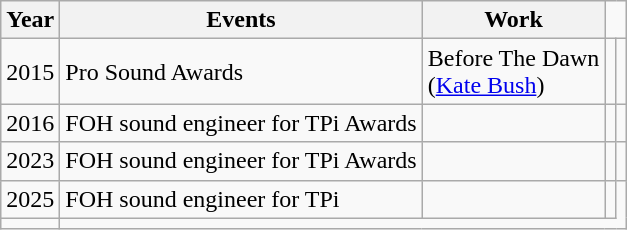<table class="wikitable">
<tr>
<th>Year</th>
<th>Events</th>
<th>Work</th>
<td colspan="2"></td>
</tr>
<tr>
<td>2015</td>
<td>Pro Sound Awards</td>
<td>Before The Dawn<br>(<a href='#'>Kate Bush</a>)</td>
<td></td>
<td></td>
</tr>
<tr>
<td>2016</td>
<td>FOH sound engineer for TPi Awards</td>
<td></td>
<td></td>
</tr>
<tr>
<td>2023</td>
<td>FOH sound engineer for TPi Awards</td>
<td></td>
<td></td>
<td></td>
</tr>
<tr>
<td>2025</td>
<td>FOH sound engineer for TPi</td>
<td></td>
<td></td>
</tr>
<tr>
<td></td>
</tr>
</table>
